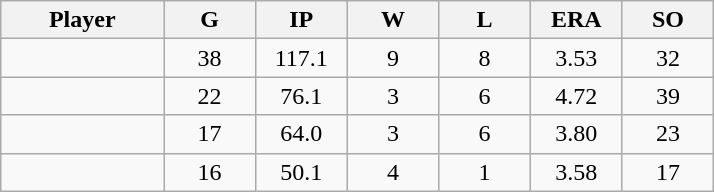<table class="wikitable sortable">
<tr>
<th bgcolor="#DDDDFF" width="16%">Player</th>
<th bgcolor="#DDDDFF" width="9%">G</th>
<th bgcolor="#DDDDFF" width="9%">IP</th>
<th bgcolor="#DDDDFF" width="9%">W</th>
<th bgcolor="#DDDDFF" width="9%">L</th>
<th bgcolor="#DDDDFF" width="9%">ERA</th>
<th bgcolor="#DDDDFF" width="9%">SO</th>
</tr>
<tr align="center">
<td></td>
<td>38</td>
<td>117.1</td>
<td>9</td>
<td>8</td>
<td>3.53</td>
<td>32</td>
</tr>
<tr align="center">
<td></td>
<td>22</td>
<td>76.1</td>
<td>3</td>
<td>6</td>
<td>4.72</td>
<td>39</td>
</tr>
<tr align="center">
<td></td>
<td>17</td>
<td>64.0</td>
<td>3</td>
<td>6</td>
<td>3.80</td>
<td>23</td>
</tr>
<tr align="center">
<td></td>
<td>16</td>
<td>50.1</td>
<td>4</td>
<td>1</td>
<td>3.58</td>
<td>17</td>
</tr>
</table>
